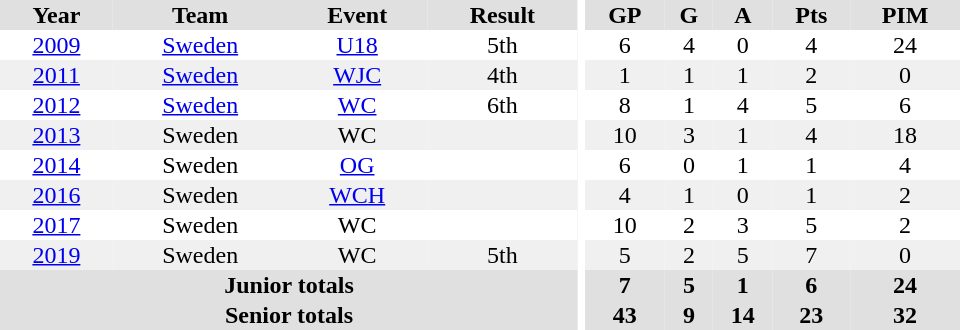<table border="0" cellpadding="1" cellspacing="0" ID="Table3" style="text-align:center; width:40em">
<tr bgcolor="#e0e0e0">
<th>Year</th>
<th>Team</th>
<th>Event</th>
<th>Result</th>
<th rowspan="99" bgcolor="#ffffff"></th>
<th>GP</th>
<th>G</th>
<th>A</th>
<th>Pts</th>
<th>PIM</th>
</tr>
<tr>
<td><a href='#'>2009</a></td>
<td><a href='#'>Sweden</a></td>
<td><a href='#'>U18</a></td>
<td>5th</td>
<td>6</td>
<td>4</td>
<td>0</td>
<td>4</td>
<td>24</td>
</tr>
<tr bgcolor="#f0f0f0">
<td><a href='#'>2011</a></td>
<td><a href='#'>Sweden</a></td>
<td><a href='#'>WJC</a></td>
<td>4th</td>
<td>1</td>
<td>1</td>
<td>1</td>
<td>2</td>
<td>0</td>
</tr>
<tr>
<td><a href='#'>2012</a></td>
<td><a href='#'>Sweden</a></td>
<td><a href='#'>WC</a></td>
<td>6th</td>
<td>8</td>
<td>1</td>
<td>4</td>
<td>5</td>
<td>6</td>
</tr>
<tr bgcolor="#f0f0f0">
<td><a href='#'>2013</a></td>
<td>Sweden</td>
<td>WC</td>
<td></td>
<td>10</td>
<td>3</td>
<td>1</td>
<td>4</td>
<td>18</td>
</tr>
<tr>
<td><a href='#'>2014</a></td>
<td>Sweden</td>
<td><a href='#'>OG</a></td>
<td></td>
<td>6</td>
<td>0</td>
<td>1</td>
<td>1</td>
<td>4</td>
</tr>
<tr bgcolor="#f0f0f0">
<td><a href='#'>2016</a></td>
<td>Sweden</td>
<td><a href='#'>WCH</a></td>
<td></td>
<td>4</td>
<td>1</td>
<td>0</td>
<td>1</td>
<td>2</td>
</tr>
<tr>
<td><a href='#'>2017</a></td>
<td>Sweden</td>
<td>WC</td>
<td></td>
<td>10</td>
<td>2</td>
<td>3</td>
<td>5</td>
<td>2</td>
</tr>
<tr bgcolor="#f0f0f0">
<td><a href='#'>2019</a></td>
<td>Sweden</td>
<td>WC</td>
<td>5th</td>
<td>5</td>
<td>2</td>
<td>5</td>
<td>7</td>
<td>0</td>
</tr>
<tr bgcolor="#e0e0e0">
<th colspan="4">Junior totals</th>
<th>7</th>
<th>5</th>
<th>1</th>
<th>6</th>
<th>24</th>
</tr>
<tr bgcolor="#e0e0e0">
<th colspan="4">Senior totals</th>
<th>43</th>
<th>9</th>
<th>14</th>
<th>23</th>
<th>32</th>
</tr>
</table>
